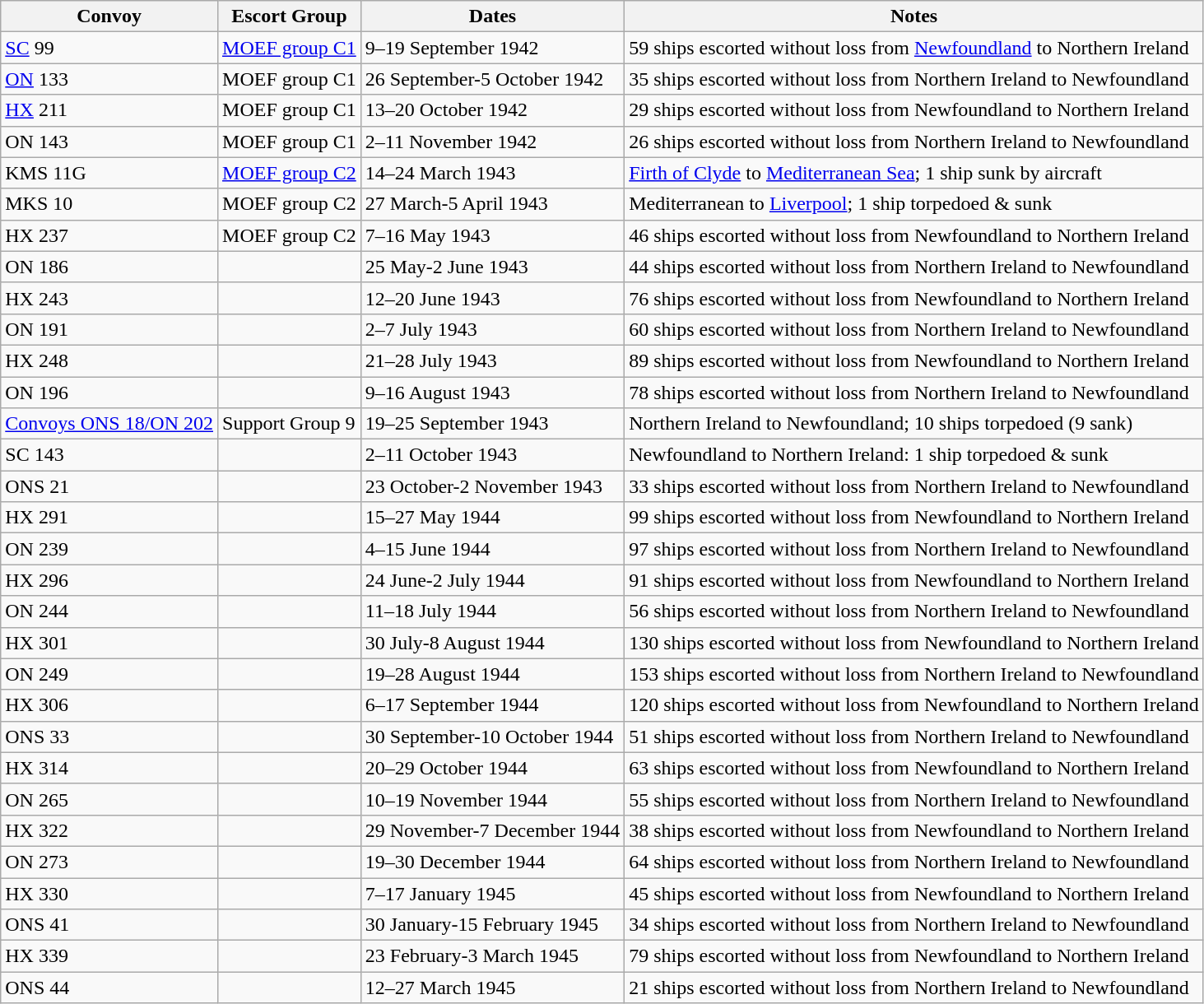<table class="wikitable">
<tr>
<th>Convoy</th>
<th>Escort Group</th>
<th>Dates</th>
<th>Notes</th>
</tr>
<tr>
<td><a href='#'>SC</a> 99</td>
<td><a href='#'>MOEF group C1</a></td>
<td>9–19 September 1942</td>
<td>59 ships escorted without loss from <a href='#'>Newfoundland</a> to Northern Ireland</td>
</tr>
<tr>
<td><a href='#'>ON</a> 133</td>
<td>MOEF group C1</td>
<td>26 September-5 October 1942</td>
<td>35 ships escorted without loss from Northern Ireland to Newfoundland</td>
</tr>
<tr>
<td><a href='#'>HX</a> 211</td>
<td>MOEF group C1</td>
<td>13–20 October 1942</td>
<td>29 ships escorted without loss from Newfoundland to Northern Ireland</td>
</tr>
<tr>
<td>ON 143</td>
<td>MOEF group C1</td>
<td>2–11 November 1942</td>
<td>26 ships escorted without loss from Northern Ireland to Newfoundland</td>
</tr>
<tr>
<td>KMS 11G</td>
<td><a href='#'>MOEF group C2</a></td>
<td>14–24 March 1943</td>
<td><a href='#'>Firth of Clyde</a> to <a href='#'>Mediterranean Sea</a>; 1 ship sunk by aircraft</td>
</tr>
<tr>
<td>MKS 10</td>
<td>MOEF group C2</td>
<td>27 March-5 April 1943</td>
<td>Mediterranean to <a href='#'>Liverpool</a>; 1 ship torpedoed & sunk</td>
</tr>
<tr>
<td>HX 237</td>
<td>MOEF group C2</td>
<td>7–16 May 1943</td>
<td>46 ships escorted without loss from Newfoundland to Northern Ireland</td>
</tr>
<tr>
<td>ON 186</td>
<td></td>
<td>25 May-2 June 1943</td>
<td>44 ships escorted without loss from Northern Ireland to Newfoundland</td>
</tr>
<tr>
<td>HX 243</td>
<td></td>
<td>12–20 June 1943</td>
<td>76 ships escorted without loss from Newfoundland to Northern Ireland</td>
</tr>
<tr>
<td>ON 191</td>
<td></td>
<td>2–7 July 1943</td>
<td>60 ships escorted without loss from Northern Ireland to Newfoundland</td>
</tr>
<tr>
<td>HX 248</td>
<td></td>
<td>21–28 July 1943</td>
<td>89 ships escorted without loss from Newfoundland to Northern Ireland</td>
</tr>
<tr>
<td>ON 196</td>
<td></td>
<td>9–16 August 1943</td>
<td>78 ships escorted without loss from Northern Ireland to Newfoundland</td>
</tr>
<tr>
<td><a href='#'>Convoys ONS 18/ON 202</a></td>
<td>Support Group 9</td>
<td>19–25 September 1943</td>
<td>Northern Ireland to Newfoundland; 10 ships torpedoed (9 sank)</td>
</tr>
<tr>
<td>SC 143</td>
<td></td>
<td>2–11 October 1943</td>
<td>Newfoundland to Northern Ireland: 1 ship torpedoed & sunk</td>
</tr>
<tr>
<td>ONS 21</td>
<td></td>
<td>23 October-2 November 1943</td>
<td>33 ships escorted without loss from Northern Ireland to Newfoundland</td>
</tr>
<tr>
<td>HX 291</td>
<td></td>
<td>15–27 May 1944</td>
<td>99 ships escorted without loss from Newfoundland to Northern Ireland</td>
</tr>
<tr>
<td>ON 239</td>
<td></td>
<td>4–15 June 1944</td>
<td>97 ships escorted without loss from Northern Ireland to Newfoundland</td>
</tr>
<tr>
<td>HX 296</td>
<td></td>
<td>24 June-2 July 1944</td>
<td>91 ships escorted without loss from Newfoundland to Northern Ireland</td>
</tr>
<tr>
<td>ON 244</td>
<td></td>
<td>11–18 July 1944</td>
<td>56 ships escorted without loss from Northern Ireland to Newfoundland</td>
</tr>
<tr>
<td>HX 301</td>
<td></td>
<td>30 July-8 August 1944</td>
<td>130 ships escorted without loss from Newfoundland to Northern Ireland</td>
</tr>
<tr>
<td>ON 249</td>
<td></td>
<td>19–28 August 1944</td>
<td>153 ships escorted without loss from Northern Ireland to Newfoundland</td>
</tr>
<tr>
<td>HX 306</td>
<td></td>
<td>6–17 September 1944</td>
<td>120 ships escorted without loss from Newfoundland to Northern Ireland</td>
</tr>
<tr>
<td>ONS 33</td>
<td></td>
<td>30 September-10 October 1944</td>
<td>51 ships escorted without loss from Northern Ireland to Newfoundland</td>
</tr>
<tr>
<td>HX 314</td>
<td></td>
<td>20–29 October 1944</td>
<td>63 ships escorted without loss from Newfoundland to Northern Ireland</td>
</tr>
<tr>
<td>ON 265</td>
<td></td>
<td>10–19 November 1944</td>
<td>55 ships escorted without loss from Northern Ireland to Newfoundland</td>
</tr>
<tr>
<td>HX 322</td>
<td></td>
<td>29 November-7 December 1944</td>
<td>38 ships escorted without loss from Newfoundland to Northern Ireland</td>
</tr>
<tr>
<td>ON 273</td>
<td></td>
<td>19–30 December 1944</td>
<td>64 ships escorted without loss from Northern Ireland to Newfoundland</td>
</tr>
<tr>
<td>HX 330</td>
<td></td>
<td>7–17 January 1945</td>
<td>45 ships escorted without loss from Newfoundland to Northern Ireland</td>
</tr>
<tr>
<td>ONS 41</td>
<td></td>
<td>30 January-15 February 1945</td>
<td>34 ships escorted without loss from Northern Ireland to Newfoundland</td>
</tr>
<tr>
<td>HX 339</td>
<td></td>
<td>23 February-3 March 1945</td>
<td>79 ships escorted without loss from Newfoundland to Northern Ireland</td>
</tr>
<tr>
<td>ONS 44</td>
<td></td>
<td>12–27 March 1945</td>
<td>21 ships escorted without loss from Northern Ireland to Newfoundland</td>
</tr>
</table>
